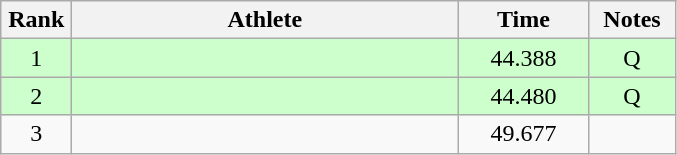<table class=wikitable style="text-align:center">
<tr>
<th width=40>Rank</th>
<th width=250>Athlete</th>
<th width=80>Time</th>
<th width=50>Notes</th>
</tr>
<tr bgcolor="ccffcc">
<td>1</td>
<td align=left></td>
<td>44.388</td>
<td>Q</td>
</tr>
<tr bgcolor="ccffcc">
<td>2</td>
<td align=left></td>
<td>44.480</td>
<td>Q</td>
</tr>
<tr>
<td>3</td>
<td align=left></td>
<td>49.677</td>
<td></td>
</tr>
</table>
